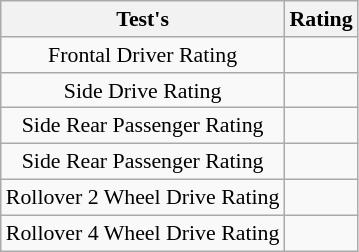<table class="wikitable" style="text-align:center; font-size:91%;">
<tr>
<th>Test's</th>
<th>Rating</th>
</tr>
<tr>
<td>Frontal Driver Rating</td>
<td></td>
</tr>
<tr>
<td>Side Drive Rating</td>
<td></td>
</tr>
<tr>
<td>Side Rear Passenger Rating</td>
<td></td>
</tr>
<tr>
<td>Side Rear Passenger Rating</td>
<td></td>
</tr>
<tr>
<td>Rollover 2 Wheel Drive Rating</td>
<td></td>
</tr>
<tr>
<td>Rollover 4 Wheel Drive Rating</td>
<td></td>
</tr>
</table>
